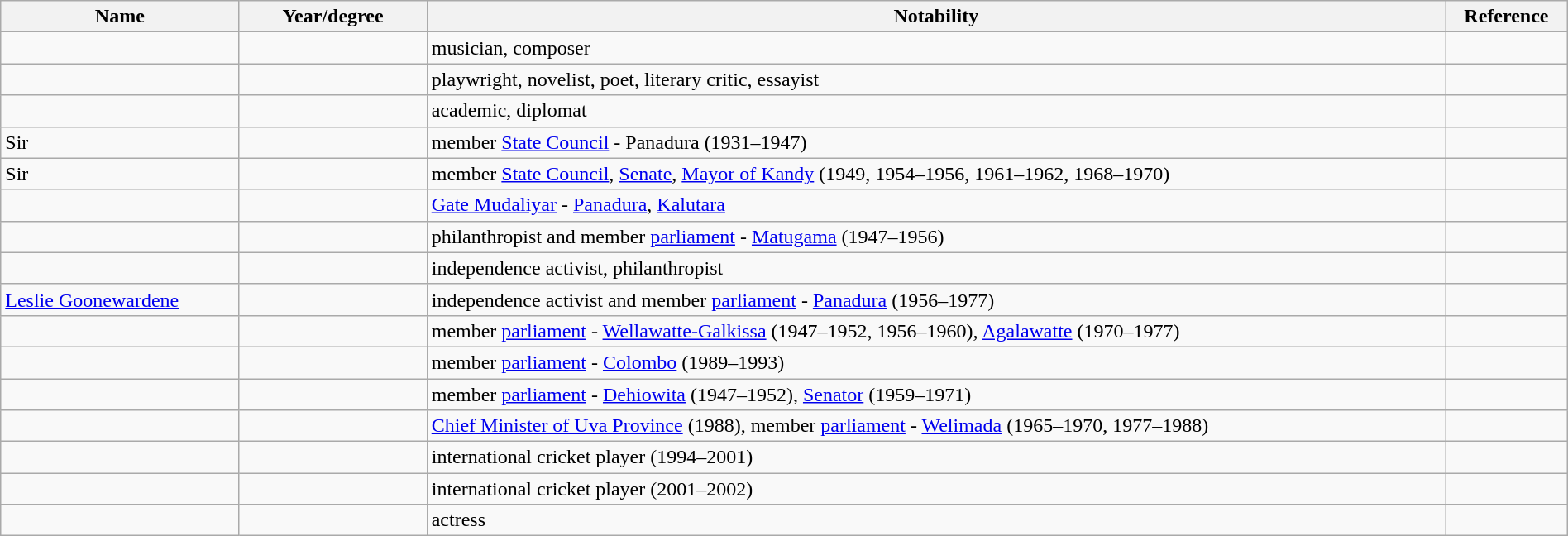<table class="wikitable sortable" style="width:100%">
<tr>
<th style="width:*;">Name</th>
<th style="width:12%;">Year/degree</th>
<th style="width:65%;" class="unsortable">Notability</th>
<th style="width:*;" class="unsortable">Reference</th>
</tr>
<tr>
<td></td>
<td style="text-align:center;"></td>
<td>musician, composer</td>
<td style="text-align:center;"></td>
</tr>
<tr>
<td></td>
<td style="text-align:center;"></td>
<td>playwright, novelist, poet, literary critic, essayist</td>
<td style="text-align:center;"></td>
</tr>
<tr>
<td></td>
<td style="text-align:center;"></td>
<td>academic, diplomat</td>
<td style="text-align:center;"></td>
</tr>
<tr>
<td>Sir </td>
<td style="text-align:center;"></td>
<td>member <a href='#'>State Council</a> - Panadura (1931–1947)</td>
<td style="text-align:center;"></td>
</tr>
<tr>
<td>Sir </td>
<td style="text-align:center;"></td>
<td>member <a href='#'>State Council</a>, <a href='#'>Senate</a>, <a href='#'>Mayor of Kandy</a> (1949, 1954–1956, 1961–1962, 1968–1970)</td>
<td style="text-align:center;"></td>
</tr>
<tr>
<td></td>
<td style="text-align:center;"></td>
<td><a href='#'>Gate Mudaliyar</a> - <a href='#'>Panadura</a>, <a href='#'>Kalutara</a></td>
<td style="text-align:center;"></td>
</tr>
<tr>
<td></td>
<td style="text-align:center;"></td>
<td>philanthropist and member <a href='#'>parliament</a> - <a href='#'>Matugama</a> (1947–1956)</td>
<td style="text-align:center;"></td>
</tr>
<tr>
<td></td>
<td style="text-align:center;"></td>
<td>independence activist, philanthropist</td>
<td style="text-align:center;"></td>
</tr>
<tr>
<td><a href='#'>Leslie Goonewardene</a></td>
<td style="text-align:center;"></td>
<td>independence activist and member <a href='#'>parliament</a> - <a href='#'>Panadura</a> (1956–1977)</td>
<td style="text-align:center;"></td>
</tr>
<tr>
<td></td>
<td style="text-align:center;"></td>
<td>member <a href='#'>parliament</a> - <a href='#'>Wellawatte-Galkissa</a> (1947–1952, 1956–1960), <a href='#'>Agalawatte</a> (1970–1977)</td>
<td style="text-align:center;"></td>
</tr>
<tr>
<td></td>
<td style="text-align:center;"></td>
<td>member <a href='#'>parliament</a> - <a href='#'>Colombo</a> (1989–1993)</td>
<td style="text-align:center;"></td>
</tr>
<tr>
<td></td>
<td style="text-align:center;"></td>
<td>member <a href='#'>parliament</a> - <a href='#'>Dehiowita</a> (1947–1952), <a href='#'>Senator</a> (1959–1971)</td>
<td style="text-align:center;"></td>
</tr>
<tr>
<td></td>
<td style="text-align:center;"></td>
<td><a href='#'>Chief Minister of Uva Province</a> (1988), member <a href='#'>parliament</a> - <a href='#'>Welimada</a> (1965–1970, 1977–1988)</td>
<td style="text-align:center;"></td>
</tr>
<tr>
<td></td>
<td style="text-align:center;"></td>
<td>international cricket player (1994–2001)</td>
<td style="text-align:center;"></td>
</tr>
<tr>
<td></td>
<td style="text-align:center;"></td>
<td>international cricket player (2001–2002)</td>
<td style="text-align:center;"></td>
</tr>
<tr>
<td></td>
<td style="text-align:center;"></td>
<td>actress</td>
<td style="text-align:center;"></td>
</tr>
</table>
